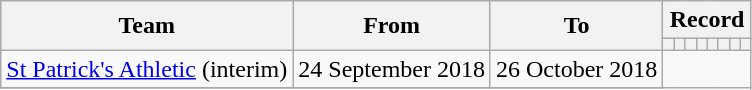<table class="wikitable" style="text-align: center">
<tr>
<th rowspan="2">Team</th>
<th rowspan="2">From</th>
<th rowspan="2">To</th>
<th colspan="8">Record</th>
</tr>
<tr>
<th></th>
<th></th>
<th></th>
<th></th>
<th></th>
<th></th>
<th></th>
<th></th>
</tr>
<tr>
<td><a href='#'>St Patrick's Athletic</a> (interim)</td>
<td>24 September 2018</td>
<td>26 October 2018<br></td>
</tr>
<tr>
</tr>
</table>
